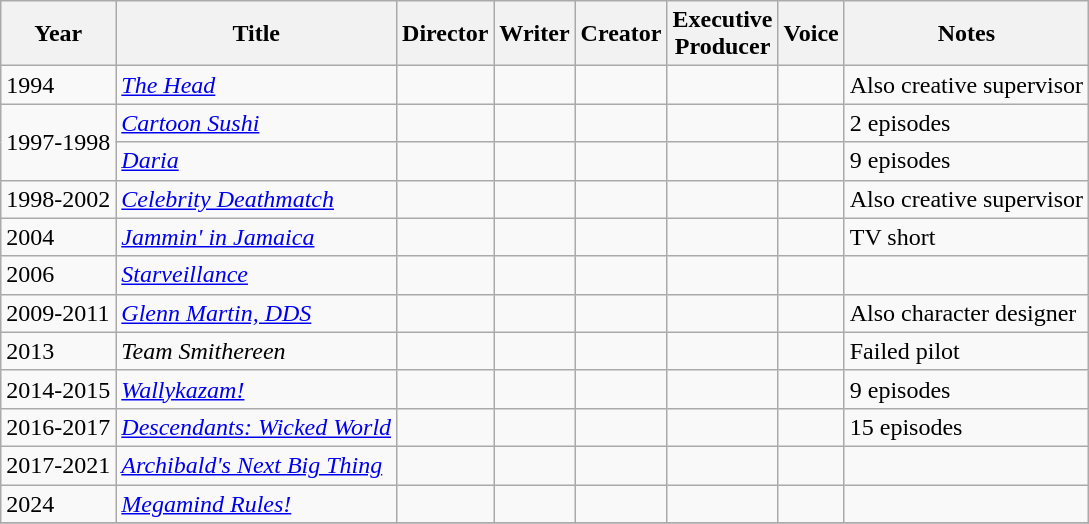<table class="wikitable">
<tr>
<th>Year</th>
<th>Title</th>
<th>Director</th>
<th>Writer</th>
<th>Creator</th>
<th>Executive<br>Producer</th>
<th>Voice</th>
<th>Notes</th>
</tr>
<tr>
<td>1994</td>
<td><em><a href='#'>The Head</a></em></td>
<td></td>
<td></td>
<td></td>
<td></td>
<td></td>
<td>Also creative supervisor</td>
</tr>
<tr>
<td rowspan="2">1997-1998</td>
<td><em><a href='#'>Cartoon Sushi</a></em></td>
<td></td>
<td></td>
<td></td>
<td></td>
<td></td>
<td>2 episodes</td>
</tr>
<tr>
<td><em><a href='#'>Daria</a></em></td>
<td></td>
<td></td>
<td></td>
<td></td>
<td></td>
<td>9 episodes</td>
</tr>
<tr>
<td>1998-2002</td>
<td><em><a href='#'>Celebrity Deathmatch</a></em></td>
<td></td>
<td></td>
<td></td>
<td></td>
<td></td>
<td>Also creative supervisor</td>
</tr>
<tr>
<td>2004</td>
<td><em><a href='#'>Jammin' in Jamaica</a></em></td>
<td></td>
<td></td>
<td></td>
<td></td>
<td></td>
<td>TV short</td>
</tr>
<tr>
<td>2006</td>
<td><em><a href='#'>Starveillance</a></em></td>
<td></td>
<td></td>
<td></td>
<td></td>
<td></td>
<td></td>
</tr>
<tr>
<td>2009-2011</td>
<td><em><a href='#'>Glenn Martin, DDS</a></em></td>
<td></td>
<td></td>
<td></td>
<td></td>
<td></td>
<td>Also character designer</td>
</tr>
<tr>
<td>2013</td>
<td><em>Team Smithereen</em></td>
<td></td>
<td></td>
<td></td>
<td></td>
<td></td>
<td>Failed pilot</td>
</tr>
<tr>
<td>2014-2015</td>
<td><em><a href='#'>Wallykazam!</a></em></td>
<td></td>
<td></td>
<td></td>
<td></td>
<td></td>
<td>9 episodes</td>
</tr>
<tr>
<td>2016-2017</td>
<td><em><a href='#'>Descendants: Wicked World</a></em></td>
<td></td>
<td></td>
<td></td>
<td></td>
<td></td>
<td>15 episodes</td>
</tr>
<tr>
<td>2017-2021</td>
<td><em><a href='#'>Archibald's Next Big Thing</a></em></td>
<td></td>
<td></td>
<td></td>
<td></td>
<td></td>
<td></td>
</tr>
<tr>
<td>2024</td>
<td><em><a href='#'>Megamind Rules!</a></em></td>
<td></td>
<td></td>
<td></td>
<td></td>
<td></td>
<td></td>
</tr>
<tr>
</tr>
</table>
